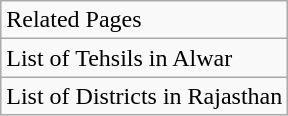<table class="wikitable">
<tr>
<td>Related Pages</td>
</tr>
<tr>
<td>List of Tehsils in Alwar</td>
</tr>
<tr>
<td>List of Districts in Rajasthan</td>
</tr>
</table>
